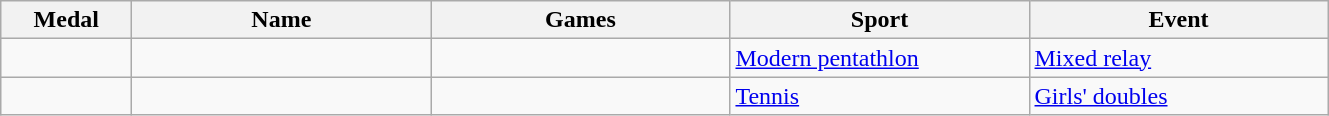<table class="wikitable sortable">
<tr>
<th style="width:5em">Medal</th>
<th style="width:12em">Name</th>
<th style="width:12em">Games</th>
<th style="width:12em">Sport</th>
<th style="width:12em">Event</th>
</tr>
<tr>
<td></td>
<td></td>
<td></td>
<td> <a href='#'>Modern pentathlon</a></td>
<td><a href='#'>Mixed relay</a></td>
</tr>
<tr>
<td></td>
<td></td>
<td></td>
<td> <a href='#'>Tennis</a></td>
<td><a href='#'>Girls' doubles</a></td>
</tr>
</table>
